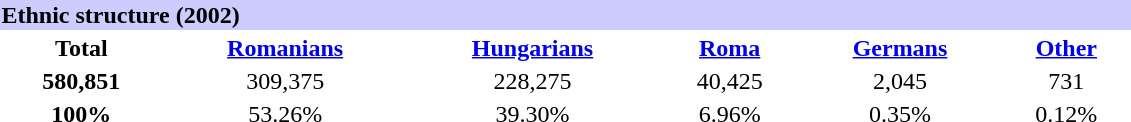<table class="toccolours" style="margin: 0 1em 0 1em;" width="60%">
<tr>
<th align="left" colspan="14" style="background:#ccccff;"><strong>Ethnic structure</strong> (2002)</th>
</tr>
<tr>
<th align="center"><strong>Total</strong></th>
<th align="center"><a href='#'>Romanians</a></th>
<th align="center"><a href='#'>Hungarians</a></th>
<th align="center"><a href='#'>Roma</a></th>
<th align="center"><a href='#'>Germans</a></th>
<th align="center"><a href='#'>Other</a></th>
</tr>
<tr>
<td align="center"><strong>580,851</strong></td>
<td align="center">309,375</td>
<td align="center">228,275</td>
<td align="center">40,425</td>
<td align="center">2,045</td>
<td align="center">731</td>
</tr>
<tr>
<td align="center"><strong>100%</strong></td>
<td align="center">53.26%</td>
<td align="center">39.30%</td>
<td align="center">6.96%</td>
<td align="center">0.35%</td>
<td align="center">0.12%</td>
</tr>
</table>
